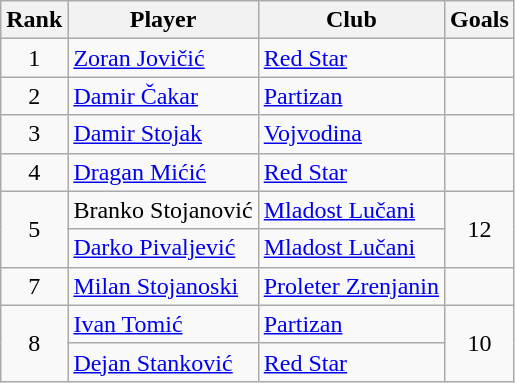<table class="wikitable">
<tr>
<th>Rank</th>
<th>Player</th>
<th>Club</th>
<th>Goals</th>
</tr>
<tr>
<td rowspan=1 align=center>1</td>
<td> <a href='#'>Zoran Jovičić</a></td>
<td><a href='#'>Red Star</a></td>
<td></td>
</tr>
<tr>
<td rowspan=1 align=center>2</td>
<td> <a href='#'>Damir Čakar</a></td>
<td><a href='#'>Partizan</a></td>
<td></td>
</tr>
<tr>
<td rowspan=1 align=center>3</td>
<td> <a href='#'>Damir Stojak</a></td>
<td><a href='#'>Vojvodina</a></td>
<td></td>
</tr>
<tr>
<td rowspan=1 align=center>4</td>
<td> <a href='#'>Dragan Mićić</a></td>
<td><a href='#'>Red Star</a></td>
<td></td>
</tr>
<tr>
<td rowspan=2 align=center>5</td>
<td> Branko Stojanović</td>
<td><a href='#'>Mladost Lučani</a></td>
<td rowspan=2 align=center>12</td>
</tr>
<tr>
<td> <a href='#'>Darko Pivaljević</a></td>
<td><a href='#'>Mladost Lučani</a></td>
</tr>
<tr>
<td rowspan=1 align=center>7</td>
<td> <a href='#'>Milan Stojanoski</a></td>
<td><a href='#'>Proleter Zrenjanin</a></td>
<td></td>
</tr>
<tr>
<td rowspan=2 align=center>8</td>
<td> <a href='#'>Ivan Tomić</a></td>
<td><a href='#'>Partizan</a></td>
<td rowspan=2 align=center>10</td>
</tr>
<tr>
<td> <a href='#'>Dejan Stanković</a></td>
<td><a href='#'>Red Star</a></td>
</tr>
</table>
